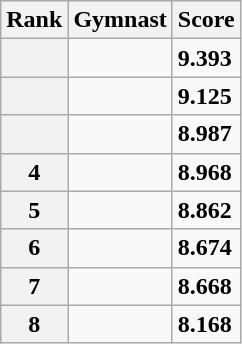<table class="wikitable sortable">
<tr>
<th scope="col">Rank</th>
<th scope="col">Gymnast</th>
<th scope="col">Score</th>
</tr>
<tr>
<th scope="row"></th>
<td></td>
<td><strong>9.393</strong></td>
</tr>
<tr>
<th scope="row"></th>
<td></td>
<td><strong>9.125</strong></td>
</tr>
<tr>
<th scope="row"></th>
<td></td>
<td><strong>8.987</strong></td>
</tr>
<tr>
<th scope="row">4</th>
<td></td>
<td><strong>8.968</strong></td>
</tr>
<tr>
<th scope="row">5</th>
<td></td>
<td><strong>8.862</strong></td>
</tr>
<tr>
<th scope="row">6</th>
<td></td>
<td><strong>8.674</strong></td>
</tr>
<tr>
<th scope="row">7</th>
<td></td>
<td><strong>8.668</strong></td>
</tr>
<tr>
<th scope="row">8</th>
<td></td>
<td><strong>8.168</strong></td>
</tr>
</table>
